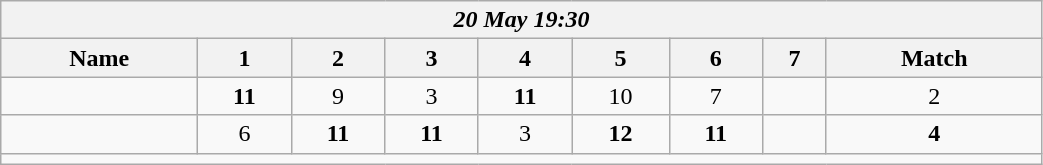<table class=wikitable style="text-align:center; width: 55%">
<tr>
<th colspan=17><em>20 May 19:30</em></th>
</tr>
<tr>
<th>Name</th>
<th>1</th>
<th>2</th>
<th>3</th>
<th>4</th>
<th>5</th>
<th>6</th>
<th>7</th>
<th>Match</th>
</tr>
<tr>
<td style="text-align:left;"></td>
<td><strong>11</strong></td>
<td>9</td>
<td>3</td>
<td><strong>11</strong></td>
<td>10</td>
<td>7</td>
<td></td>
<td>2</td>
</tr>
<tr>
<td style="text-align:left;"><strong></strong></td>
<td>6</td>
<td><strong>11</strong></td>
<td><strong>11</strong></td>
<td>3</td>
<td><strong>12</strong></td>
<td><strong>11</strong></td>
<td></td>
<td><strong>4</strong></td>
</tr>
<tr>
<td colspan=17></td>
</tr>
</table>
